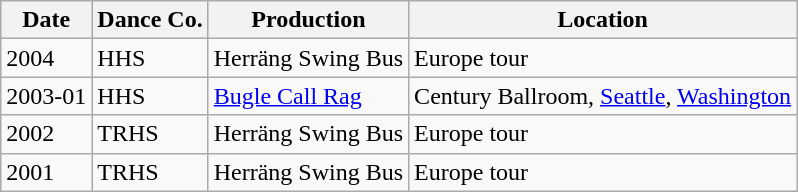<table class="wikitable">
<tr>
<th>Date</th>
<th>Dance Co.</th>
<th>Production</th>
<th>Location</th>
</tr>
<tr>
<td>2004</td>
<td>HHS</td>
<td>Herräng Swing Bus</td>
<td>Europe tour</td>
</tr>
<tr>
<td>2003-01</td>
<td>HHS</td>
<td><a href='#'>Bugle Call Rag</a></td>
<td>Century Ballroom, <a href='#'>Seattle</a>, <a href='#'>Washington</a></td>
</tr>
<tr>
<td>2002</td>
<td>TRHS</td>
<td>Herräng Swing Bus</td>
<td>Europe tour</td>
</tr>
<tr>
<td>2001</td>
<td>TRHS</td>
<td>Herräng Swing Bus</td>
<td>Europe tour</td>
</tr>
</table>
